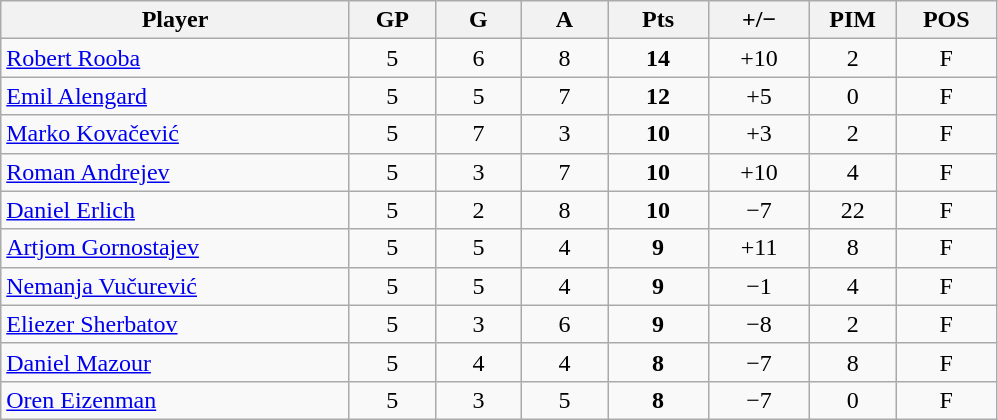<table class="wikitable sortable" style="text-align:center;">
<tr>
<th style="width:225px;">Player</th>
<th style="width:50px;">GP</th>
<th style="width:50px;">G</th>
<th style="width:50px;">A</th>
<th style="width:60px;">Pts</th>
<th style="width:60px;">+/−</th>
<th style="width:50px;">PIM</th>
<th style="width:60px;">POS</th>
</tr>
<tr>
<td style="text-align:left;"> <a href='#'>Robert Rooba</a></td>
<td>5</td>
<td>6</td>
<td>8</td>
<td><strong>14</strong></td>
<td>+10</td>
<td>2</td>
<td>F</td>
</tr>
<tr>
<td style="text-align:left;"> <a href='#'>Emil Alengard</a></td>
<td>5</td>
<td>5</td>
<td>7</td>
<td><strong>12</strong></td>
<td>+5</td>
<td>0</td>
<td>F</td>
</tr>
<tr>
<td style="text-align:left;"> <a href='#'>Marko Kovačević</a></td>
<td>5</td>
<td>7</td>
<td>3</td>
<td><strong>10</strong></td>
<td>+3</td>
<td>2</td>
<td>F</td>
</tr>
<tr>
<td style="text-align:left;"> <a href='#'>Roman Andrejev</a></td>
<td>5</td>
<td>3</td>
<td>7</td>
<td><strong>10</strong></td>
<td>+10</td>
<td>4</td>
<td>F</td>
</tr>
<tr>
<td style="text-align:left;"> <a href='#'>Daniel Erlich</a></td>
<td>5</td>
<td>2</td>
<td>8</td>
<td><strong>10</strong></td>
<td>−7</td>
<td>22</td>
<td>F</td>
</tr>
<tr>
<td style="text-align:left;"> <a href='#'>Artjom Gornostajev</a></td>
<td>5</td>
<td>5</td>
<td>4</td>
<td><strong>9</strong></td>
<td>+11</td>
<td>8</td>
<td>F</td>
</tr>
<tr>
<td style="text-align:left;"> <a href='#'>Nemanja Vučurević</a></td>
<td>5</td>
<td>5</td>
<td>4</td>
<td><strong>9</strong></td>
<td>−1</td>
<td>4</td>
<td>F</td>
</tr>
<tr>
<td style="text-align:left;"> <a href='#'>Eliezer Sherbatov</a></td>
<td>5</td>
<td>3</td>
<td>6</td>
<td><strong>9</strong></td>
<td>−8</td>
<td>2</td>
<td>F</td>
</tr>
<tr>
<td style="text-align:left;"> <a href='#'>Daniel Mazour</a></td>
<td>5</td>
<td>4</td>
<td>4</td>
<td><strong>8</strong></td>
<td>−7</td>
<td>8</td>
<td>F</td>
</tr>
<tr>
<td style="text-align:left;"> <a href='#'>Oren Eizenman</a></td>
<td>5</td>
<td>3</td>
<td>5</td>
<td><strong>8</strong></td>
<td>−7</td>
<td>0</td>
<td>F</td>
</tr>
</table>
